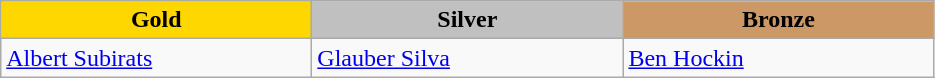<table class="wikitable" style="text-align:left">
<tr align="center">
<td width=200 bgcolor=gold><strong>Gold</strong></td>
<td width=200 bgcolor=silver><strong>Silver</strong></td>
<td width=200 bgcolor=CC9966><strong>Bronze</strong></td>
</tr>
<tr>
<td><a href='#'>Albert Subirats</a><br><em></em></td>
<td><a href='#'>Glauber Silva</a><br><em></em></td>
<td><a href='#'>Ben Hockin</a><br><em></em></td>
</tr>
</table>
